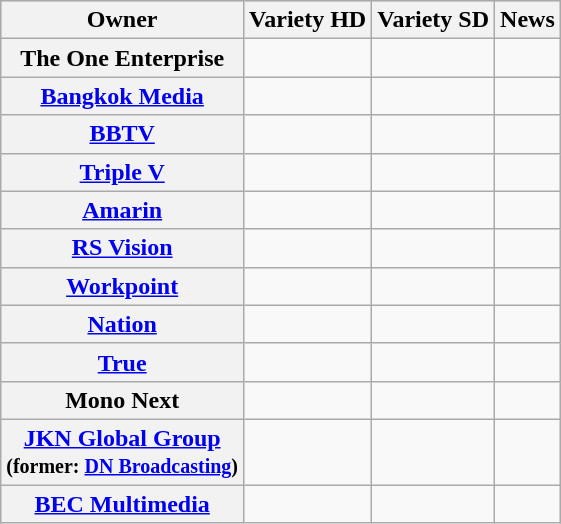<table class="wikitable">
<tr style="background:#ccc;">
<th>Owner</th>
<th>Variety HD</th>
<th>Variety SD</th>
<th>News</th>
</tr>
<tr>
<th>The One Enterprise</th>
<td></td>
<td></td>
<td></td>
</tr>
<tr>
<th><a href='#'>Bangkok Media</a></th>
<td></td>
<td></td>
<td></td>
</tr>
<tr>
<th><a href='#'>BBTV</a></th>
<td></td>
<td></td>
<td></td>
</tr>
<tr>
<th><a href='#'>Triple V</a></th>
<td></td>
<td></td>
<td></td>
</tr>
<tr>
<th><a href='#'>Amarin</a></th>
<td></td>
<td></td>
<td></td>
</tr>
<tr>
<th><a href='#'>RS Vision</a></th>
<td></td>
<td></td>
<td></td>
</tr>
<tr>
<th><a href='#'>Workpoint</a></th>
<td></td>
<td></td>
<td></td>
</tr>
<tr>
<th><a href='#'>Nation</a></th>
<td></td>
<td></td>
<td></td>
</tr>
<tr>
<th><a href='#'>True</a></th>
<td></td>
<td></td>
<td></td>
</tr>
<tr>
<th>Mono Next</th>
<td></td>
<td></td>
<td></td>
</tr>
<tr>
<th><a href='#'>JKN Global Group</a><br> <small>(former: <a href='#'>DN Broadcasting</a>)</small></th>
<td></td>
<td></td>
<td></td>
</tr>
<tr>
<th><a href='#'>BEC Multimedia</a></th>
<td></td>
<td></td>
<td></td>
</tr>
</table>
